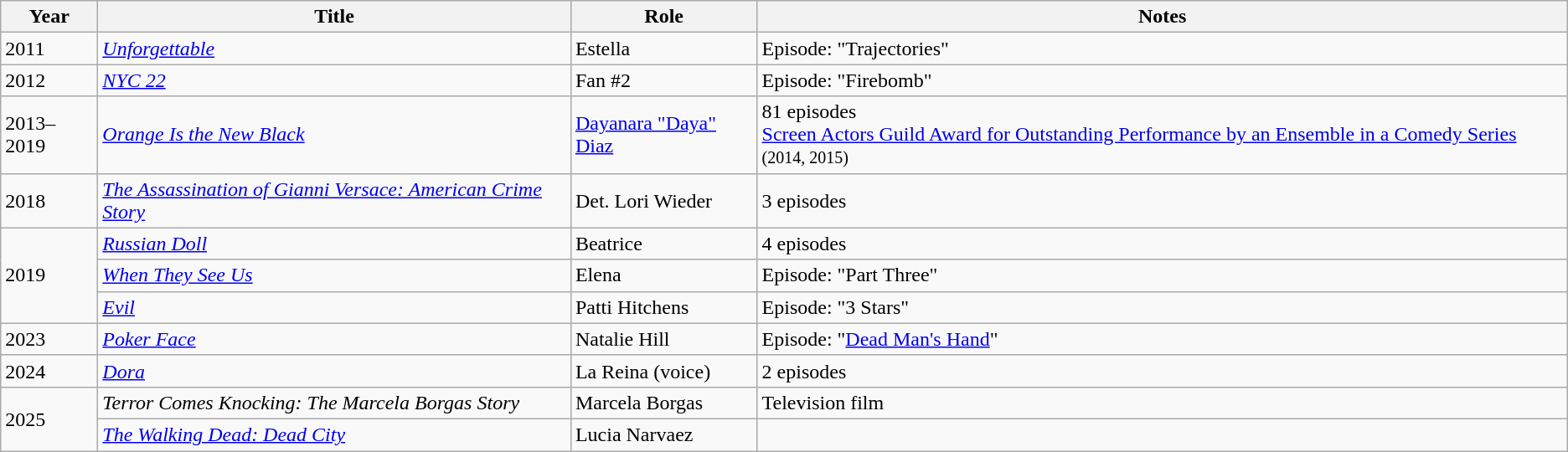<table class="wikitable sortable">
<tr>
<th>Year</th>
<th>Title</th>
<th>Role</th>
<th>Notes</th>
</tr>
<tr>
<td>2011</td>
<td><em><a href='#'>Unforgettable</a></em></td>
<td>Estella</td>
<td>Episode: "Trajectories"</td>
</tr>
<tr>
<td>2012</td>
<td><em><a href='#'>NYC 22</a></em></td>
<td>Fan #2</td>
<td>Episode: "Firebomb"</td>
</tr>
<tr>
<td>2013–2019</td>
<td><em><a href='#'>Orange Is the New Black</a></em></td>
<td><a href='#'>Dayanara "Daya" Diaz</a></td>
<td>81 episodes<br><a href='#'>Screen Actors Guild Award for Outstanding Performance by an Ensemble in a Comedy Series</a> <small>(2014, 2015)</small></td>
</tr>
<tr>
<td>2018</td>
<td><em><a href='#'>The Assassination of Gianni Versace: American Crime Story</a></em></td>
<td>Det. Lori Wieder</td>
<td>3 episodes</td>
</tr>
<tr>
<td rowspan="3">2019</td>
<td><em><a href='#'>Russian Doll</a></em></td>
<td>Beatrice</td>
<td>4 episodes</td>
</tr>
<tr>
<td><em><a href='#'>When They See Us</a></em></td>
<td>Elena</td>
<td>Episode: "Part Three"</td>
</tr>
<tr>
<td><em><a href='#'>Evil</a></em></td>
<td>Patti Hitchens</td>
<td>Episode: "3 Stars"</td>
</tr>
<tr>
<td>2023</td>
<td><em><a href='#'>Poker Face</a></em></td>
<td>Natalie Hill</td>
<td>Episode: "<a href='#'>Dead Man's Hand</a>"</td>
</tr>
<tr>
<td>2024</td>
<td><em><a href='#'>Dora</a></em></td>
<td>La Reina (voice)</td>
<td>2 episodes</td>
</tr>
<tr>
<td rowspan="2">2025</td>
<td><em>Terror Comes Knocking: The Marcela Borgas Story</em></td>
<td>Marcela Borgas</td>
<td>Television film</td>
</tr>
<tr>
<td><em><a href='#'>The Walking Dead: Dead City</a></em></td>
<td>Lucia Narvaez</td>
<td></td>
</tr>
</table>
